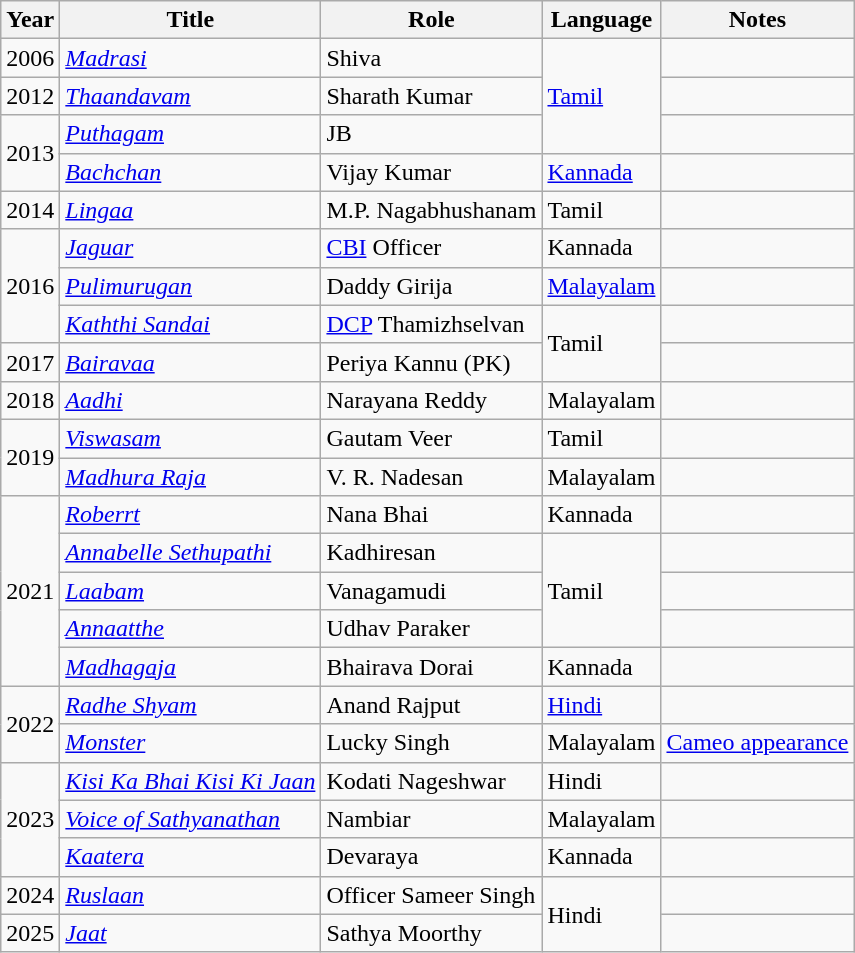<table class="wikitable sortable">
<tr>
<th scope="col">Year</th>
<th scope="col">Title</th>
<th scope="col">Role</th>
<th scope="col">Language</th>
<th scope="col" class="unsortable">Notes</th>
</tr>
<tr>
<td>2006</td>
<td><em><a href='#'>Madrasi</a></em></td>
<td>Shiva</td>
<td rowspan="3"><a href='#'>Tamil</a></td>
<td></td>
</tr>
<tr>
<td>2012</td>
<td><em><a href='#'>Thaandavam</a></em></td>
<td>Sharath Kumar</td>
<td></td>
</tr>
<tr>
<td rowspan="2">2013</td>
<td><em><a href='#'>Puthagam</a></em></td>
<td>JB</td>
<td></td>
</tr>
<tr>
<td><em><a href='#'>Bachchan</a> </em></td>
<td>Vijay Kumar</td>
<td><a href='#'>Kannada</a></td>
<td></td>
</tr>
<tr>
<td>2014</td>
<td><em><a href='#'>Lingaa</a></em></td>
<td>M.P. Nagabhushanam</td>
<td>Tamil</td>
<td></td>
</tr>
<tr>
<td rowspan="3">2016</td>
<td><em><a href='#'>Jaguar</a></em></td>
<td><a href='#'>CBI</a> Officer</td>
<td>Kannada</td>
<td></td>
</tr>
<tr>
<td><em><a href='#'>Pulimurugan</a></em></td>
<td>Daddy Girija</td>
<td><a href='#'>Malayalam</a></td>
<td></td>
</tr>
<tr>
<td><em><a href='#'>Kaththi Sandai</a></em></td>
<td><a href='#'>DCP</a> Thamizhselvan</td>
<td rowspan="2">Tamil</td>
<td></td>
</tr>
<tr>
<td>2017</td>
<td><em><a href='#'>Bairavaa</a></em></td>
<td>Periya Kannu (PK)</td>
<td></td>
</tr>
<tr>
<td rowspan="1">2018</td>
<td><em><a href='#'>Aadhi</a></em></td>
<td>Narayana Reddy</td>
<td>Malayalam</td>
<td></td>
</tr>
<tr>
<td rowspan="2">2019</td>
<td><em><a href='#'>Viswasam</a> </em></td>
<td>Gautam Veer</td>
<td>Tamil</td>
<td></td>
</tr>
<tr>
<td><em><a href='#'>Madhura Raja</a>  </em></td>
<td>V. R. Nadesan</td>
<td>Malayalam</td>
<td></td>
</tr>
<tr>
<td rowspan="5">2021</td>
<td><em><a href='#'>Roberrt</a></em></td>
<td>Nana Bhai</td>
<td>Kannada</td>
<td></td>
</tr>
<tr>
<td><em><a href='#'>Annabelle Sethupathi</a></em></td>
<td>Kadhiresan</td>
<td rowspan="3">Tamil</td>
<td></td>
</tr>
<tr>
<td><em><a href='#'>Laabam</a></em></td>
<td>Vanagamudi</td>
<td></td>
</tr>
<tr>
<td><em><a href='#'>Annaatthe</a></em></td>
<td>Udhav Paraker</td>
<td></td>
</tr>
<tr>
<td><em><a href='#'>Madhagaja</a></em></td>
<td>Bhairava Dorai</td>
<td>Kannada</td>
<td></td>
</tr>
<tr>
<td rowspan="2">2022</td>
<td><em><a href='#'>Radhe Shyam</a></em></td>
<td>Anand Rajput</td>
<td><a href='#'>Hindi</a></td>
<td></td>
</tr>
<tr>
<td><a href='#'><em>Monster</em></a></td>
<td>Lucky Singh</td>
<td>Malayalam</td>
<td><a href='#'>Cameo appearance</a></td>
</tr>
<tr>
<td rowspan=3>2023</td>
<td><em><a href='#'>Kisi Ka Bhai Kisi Ki Jaan</a></em></td>
<td>Kodati Nageshwar</td>
<td>Hindi</td>
<td></td>
</tr>
<tr>
<td><em><a href='#'>Voice of Sathyanathan</a></em></td>
<td>Nambiar</td>
<td>Malayalam</td>
<td></td>
</tr>
<tr>
<td><em><a href='#'>Kaatera</a></em></td>
<td>Devaraya</td>
<td>Kannada</td>
<td></td>
</tr>
<tr>
<td>2024</td>
<td><em><a href='#'>Ruslaan</a></em></td>
<td>Officer Sameer Singh</td>
<td rowspan="2">Hindi</td>
<td></td>
</tr>
<tr>
<td>2025</td>
<td><em><a href='#'>Jaat</a></td>
<td>Sathya Moorthy</td>
<td></td>
</tr>
</table>
